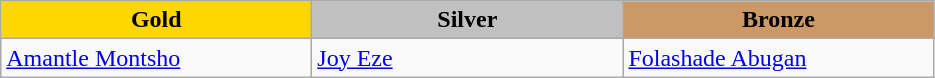<table class="wikitable" style="text-align:left">
<tr align="center">
<td width=200 bgcolor=gold><strong>Gold</strong></td>
<td width=200 bgcolor=silver><strong>Silver</strong></td>
<td width=200 bgcolor=CC9966><strong>Bronze</strong></td>
</tr>
<tr>
<td><a href='#'>Amantle Montsho</a><br><em></em></td>
<td><a href='#'>Joy Eze</a><br><em></em></td>
<td><a href='#'>Folashade Abugan</a><br><em></em></td>
</tr>
</table>
